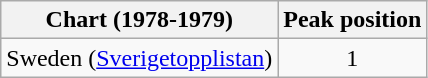<table class="wikitable">
<tr>
<th>Chart (1978-1979)</th>
<th>Peak position</th>
</tr>
<tr>
<td>Sweden (<a href='#'>Sverigetopplistan</a>)</td>
<td align="center">1</td>
</tr>
</table>
